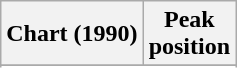<table class="wikitable sortable plainrowheaders" style="text-align:center">
<tr>
<th scope="col">Chart (1990)</th>
<th scope="col">Peak<br>position</th>
</tr>
<tr>
</tr>
<tr>
</tr>
</table>
